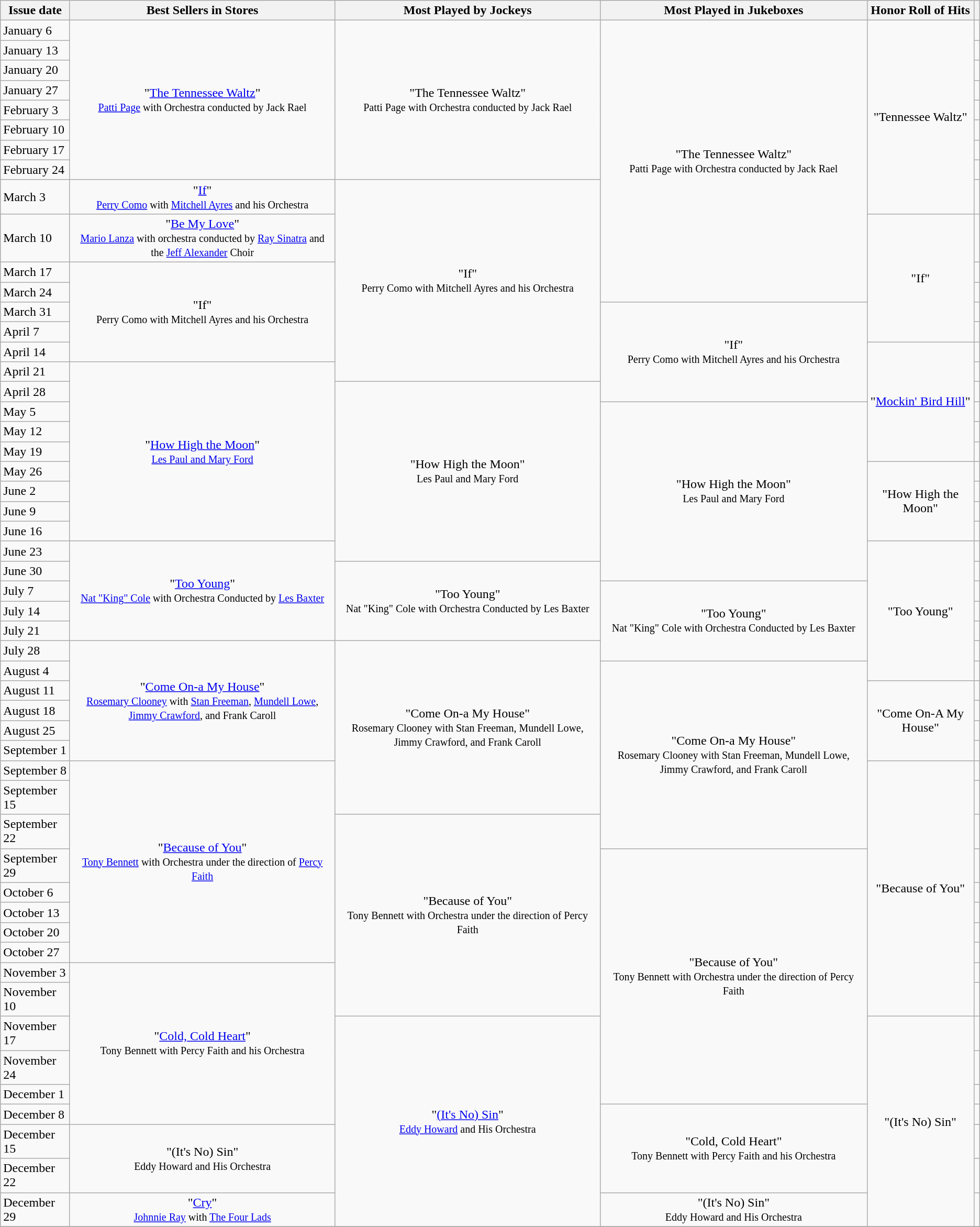<table class="wikitable">
<tr>
<th>Issue date</th>
<th>Best Sellers in Stores</th>
<th>Most Played by Jockeys</th>
<th>Most Played in Jukeboxes</th>
<th>Honor Roll of Hits</th>
<th></th>
</tr>
<tr>
<td>January 6</td>
<td rowspan=8 style="text-align: center;">"<a href='#'>The Tennessee Waltz</a>"<br><small><a href='#'>Patti Page</a> with Orchestra conducted by Jack Rael</small></td>
<td rowspan=8 style="text-align: center;">"The Tennessee Waltz"<br><small>Patti Page with Orchestra conducted by Jack Rael</small></td>
<td rowspan=12 style="text-align: center;">"The Tennessee Waltz"<br><small>Patti Page with Orchestra conducted by Jack Rael</small></td>
<td rowspan=9 style="text-align: center;">"Tennessee Waltz"</td>
<td style="text-align: center;"></td>
</tr>
<tr>
<td>January 13</td>
<td style="text-align: center;"></td>
</tr>
<tr>
<td>January 20</td>
<td style="text-align: center;"></td>
</tr>
<tr>
<td>January 27</td>
<td style="text-align: center;"></td>
</tr>
<tr>
<td>February 3</td>
<td style="text-align: center;"></td>
</tr>
<tr>
<td>February 10</td>
<td style="text-align: center;"></td>
</tr>
<tr>
<td>February 17</td>
<td style="text-align: center;"></td>
</tr>
<tr>
<td>February 24</td>
<td style="text-align: center;"></td>
</tr>
<tr>
<td>March 3</td>
<td style="text-align: center;">"<a href='#'>If</a>"<br><small><a href='#'>Perry Como</a> with <a href='#'>Mitchell Ayres</a> and his Orchestra</small></td>
<td rowspan=8 style="text-align: center;">"If"<br><small>Perry Como with Mitchell Ayres and his Orchestra</small></td>
<td style="text-align: center;"></td>
</tr>
<tr>
<td>March 10</td>
<td style="text-align: center;">"<a href='#'>Be My Love</a>"<br><small><a href='#'>Mario Lanza</a> with orchestra conducted by <a href='#'>Ray Sinatra</a> and the <a href='#'>Jeff Alexander</a> Choir</small></td>
<td rowspan=5 style="text-align: center;">"If"</td>
<td style="text-align: center;"></td>
</tr>
<tr>
<td>March 17</td>
<td rowspan=5 style="text-align: center;">"If"<br><small>Perry Como with Mitchell Ayres and his Orchestra</small></td>
<td style="text-align: center;"></td>
</tr>
<tr>
<td>March 24</td>
<td style="text-align: center;"></td>
</tr>
<tr>
<td>March 31</td>
<td rowspan=5 style="text-align: center;">"If"<br><small>Perry Como with Mitchell Ayres and his Orchestra</small></td>
<td style="text-align: center;"></td>
</tr>
<tr>
<td>April 7</td>
<td style="text-align: center;"></td>
</tr>
<tr>
<td>April 14</td>
<td rowspan=6 style="text-align: center;">"<a href='#'>Mockin' Bird Hill</a>"</td>
<td style="text-align: center;"></td>
</tr>
<tr>
<td>April 21</td>
<td rowspan=9 style="text-align: center;">"<a href='#'>How High the Moon</a>"<br><small><a href='#'>Les Paul and Mary Ford</a></small></td>
<td style="text-align: center;"></td>
</tr>
<tr>
<td>April 28</td>
<td rowspan=9 style="text-align: center;">"How High the Moon"<br><small>Les Paul and Mary Ford</small></td>
<td style="text-align: center;"></td>
</tr>
<tr>
<td>May 5</td>
<td rowspan=9 style="text-align: center;">"How High the Moon"<br><small>Les Paul and Mary Ford</small></td>
<td style="text-align: center;"></td>
</tr>
<tr>
<td>May 12</td>
<td style="text-align: center;"></td>
</tr>
<tr>
<td>May 19</td>
<td style="text-align: center;"></td>
</tr>
<tr>
<td>May 26</td>
<td rowspan=4 style="text-align: center;">"How High the Moon"</td>
<td style="text-align: center;"></td>
</tr>
<tr>
<td>June 2</td>
<td style="text-align: center;"></td>
</tr>
<tr>
<td>June 9</td>
<td style="text-align: center;"></td>
</tr>
<tr>
<td>June 16</td>
<td style="text-align: center;"></td>
</tr>
<tr>
<td>June 23</td>
<td rowspan=5 style="text-align: center;">"<a href='#'>Too Young</a>"<br><small><a href='#'>Nat "King" Cole</a> with Orchestra Conducted by <a href='#'>Les Baxter</a></small></td>
<td rowspan=7 style="text-align: center;">"Too Young"</td>
<td style="text-align: center;"></td>
</tr>
<tr>
<td>June 30</td>
<td rowspan=4 style="text-align: center;">"Too Young"<br><small>Nat "King" Cole with Orchestra Conducted by Les Baxter</small></td>
<td style="text-align: center;"></td>
</tr>
<tr>
<td>July 7</td>
<td rowspan=4 style="text-align: center;">"Too Young"<br><small>Nat "King" Cole with Orchestra Conducted by Les Baxter</small></td>
<td style="text-align: center;"></td>
</tr>
<tr>
<td>July 14</td>
<td style="text-align: center;"></td>
</tr>
<tr>
<td>July 21</td>
<td style="text-align: center;"></td>
</tr>
<tr>
<td>July 28</td>
<td rowspan=6 style="text-align: center;">"<a href='#'>Come On-a My House</a>"<br><small><a href='#'>Rosemary Clooney</a> with <a href='#'>Stan Freeman</a>, <a href='#'>Mundell Lowe</a>, <a href='#'>Jimmy Crawford</a>, and Frank Caroll</small></td>
<td rowspan=8 style="text-align: center;">"Come On-a My House"<br><small>Rosemary Clooney with Stan Freeman, Mundell Lowe, Jimmy Crawford, and Frank Caroll</small></td>
<td style="text-align: center;"></td>
</tr>
<tr>
<td>August 4</td>
<td rowspan=8 style="text-align: center;">"Come On-a My House"<br><small>Rosemary Clooney with Stan Freeman, Mundell Lowe, Jimmy Crawford, and Frank Caroll</small></td>
<td style="text-align: center;"></td>
</tr>
<tr>
<td>August 11</td>
<td rowspan=4 style="text-align: center;">"Come On-A My House"</td>
<td style="text-align: center;"></td>
</tr>
<tr>
<td>August 18</td>
<td style="text-align: center;"></td>
</tr>
<tr>
<td>August 25</td>
<td style="text-align: center;"></td>
</tr>
<tr>
<td>September 1</td>
<td style="text-align: center;"></td>
</tr>
<tr>
<td>September 8</td>
<td rowspan=8 style="text-align: center;">"<a href='#'>Because of You</a>"<br><small><a href='#'>Tony Bennett</a> with Orchestra under the direction of <a href='#'>Percy Faith</a></small></td>
<td rowspan=10 style="text-align: center;">"Because of You"</td>
<td style="text-align: center;"></td>
</tr>
<tr>
<td>September 15</td>
<td style="text-align: center;"></td>
</tr>
<tr>
<td>September 22</td>
<td rowspan=8 style="text-align: center;">"Because of You"<br><small>Tony Bennett with Orchestra under the direction of Percy Faith</small></td>
<td style="text-align: center;"></td>
</tr>
<tr>
<td>September 29</td>
<td rowspan=10 style="text-align: center;">"Because of You"<br><small>Tony Bennett with Orchestra under the direction of Percy Faith</small></td>
<td style="text-align: center;"></td>
</tr>
<tr>
<td>October 6</td>
<td style="text-align: center;"></td>
</tr>
<tr>
<td>October 13</td>
<td style="text-align: center;"></td>
</tr>
<tr>
<td>October 20</td>
<td style="text-align: center;"></td>
</tr>
<tr>
<td>October 27</td>
<td style="text-align: center;"></td>
</tr>
<tr>
<td>November 3</td>
<td rowspan=6 style="text-align: center;">"<a href='#'>Cold, Cold Heart</a>"<br><small>Tony Bennett with Percy Faith and his Orchestra</small></td>
<td style="text-align: center;"></td>
</tr>
<tr>
<td>November 10</td>
<td style="text-align: center;"></td>
</tr>
<tr>
<td>November 17</td>
<td rowspan=7 style="text-align: center;">"<a href='#'>(It's No) Sin</a>"<br><small><a href='#'>Eddy Howard</a> and His Orchestra</small></td>
<td rowspan=7 style="text-align: center;">"(It's No) Sin"</td>
<td style="text-align: center;"></td>
</tr>
<tr>
<td>November 24</td>
<td style="text-align: center;"></td>
</tr>
<tr>
<td>December 1</td>
<td style="text-align: center;"></td>
</tr>
<tr>
<td>December 8</td>
<td rowspan=3 style="text-align: center;">"Cold, Cold Heart"<br><small>Tony Bennett with Percy Faith and his Orchestra</small></td>
<td style="text-align: center;"></td>
</tr>
<tr>
<td>December 15</td>
<td rowspan=2 style="text-align: center;">"(It's No) Sin"<br><small>Eddy Howard and His Orchestra </small></td>
<td style="text-align: center;"></td>
</tr>
<tr>
<td>December 22</td>
<td style="text-align: center;"></td>
</tr>
<tr>
<td>December 29</td>
<td style="text-align: center;">"<a href='#'>Cry</a>"<br><small><a href='#'>Johnnie Ray</a> with <a href='#'>The Four Lads</a></small></td>
<td style="text-align: center;">"(It's No) Sin"<br><small>Eddy Howard and His Orchestra</small></td>
<td style="text-align: center;"></td>
</tr>
<tr>
</tr>
</table>
